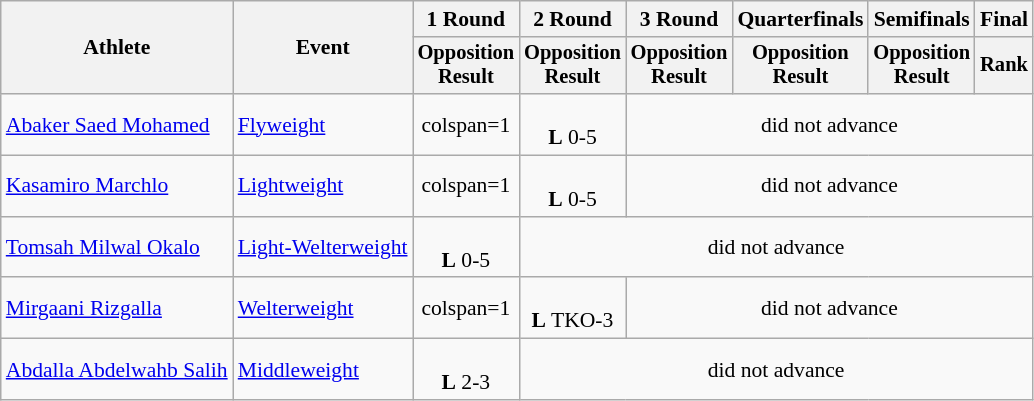<table class="wikitable" style="font-size:90%">
<tr>
<th rowspan="2">Athlete</th>
<th rowspan="2">Event</th>
<th>1 Round</th>
<th>2 Round</th>
<th>3 Round</th>
<th>Quarterfinals</th>
<th>Semifinals</th>
<th colspan=2>Final</th>
</tr>
<tr style="font-size:95%">
<th>Opposition<br>Result</th>
<th>Opposition<br>Result</th>
<th>Opposition<br>Result</th>
<th>Opposition<br>Result</th>
<th>Opposition<br>Result</th>
<th colspan=2>Rank</th>
</tr>
<tr align=center>
<td align=left><a href='#'>Abaker Saed Mohamed</a></td>
<td align=left><a href='#'>Flyweight</a></td>
<td>colspan=1 </td>
<td><br><strong>L</strong> 0-5</td>
<td colspan=5>did not advance</td>
</tr>
<tr align=center>
<td align=left><a href='#'>Kasamiro Marchlo</a></td>
<td align=left><a href='#'>Lightweight</a></td>
<td>colspan=1 </td>
<td><br><strong>L</strong> 0-5</td>
<td colspan=5>did not advance</td>
</tr>
<tr align=center>
<td align=left><a href='#'>Tomsah Milwal Okalo</a></td>
<td align=left><a href='#'>Light-Welterweight</a></td>
<td><br><strong>L</strong> 0-5</td>
<td colspan=6>did not advance</td>
</tr>
<tr align=center>
<td align=left><a href='#'>Mirgaani Rizgalla</a></td>
<td align=left><a href='#'>Welterweight</a></td>
<td>colspan=1 </td>
<td><br><strong>L</strong> TKO-3</td>
<td colspan=5>did not advance</td>
</tr>
<tr align=center>
<td align=left><a href='#'>Abdalla Abdelwahb Salih</a></td>
<td align=left><a href='#'>Middleweight</a></td>
<td><br><strong>L</strong> 2-3</td>
<td colspan=6>did not advance</td>
</tr>
</table>
